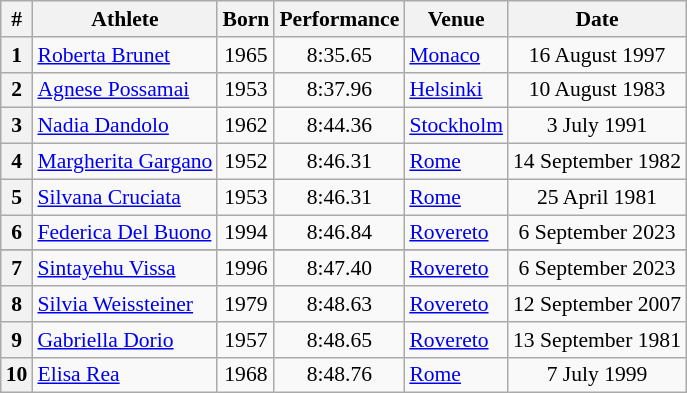<table class="wikitable" style="font-size:90%; text-align:center;">
<tr>
<th>#</th>
<th>Athlete</th>
<th>Born</th>
<th>Performance</th>
<th>Venue</th>
<th>Date</th>
</tr>
<tr>
<th>1</th>
<td align=left><a href='#'>Roberta Brunet</a></td>
<td>1965</td>
<td>8:35.65</td>
<td align=left> <a href='#'>Monaco</a></td>
<td>16 August 1997</td>
</tr>
<tr>
<th>2</th>
<td align=left><a href='#'>Agnese Possamai</a></td>
<td>1953</td>
<td>8:37.96</td>
<td align=left> <a href='#'>Helsinki</a></td>
<td>10 August 1983</td>
</tr>
<tr>
<th>3</th>
<td align=left><a href='#'>Nadia Dandolo</a></td>
<td>1962</td>
<td>8:44.36</td>
<td align=left> <a href='#'>Stockholm</a></td>
<td>3 July 1991</td>
</tr>
<tr>
<th>4</th>
<td align=left><a href='#'>Margherita Gargano</a></td>
<td>1952</td>
<td>8:46.31</td>
<td align=left> <a href='#'>Rome</a></td>
<td>14 September 1982</td>
</tr>
<tr>
<th>5</th>
<td align=left><a href='#'>Silvana Cruciata</a></td>
<td>1953</td>
<td>8:46.31</td>
<td align=left> <a href='#'>Rome</a></td>
<td>25 April 1981</td>
</tr>
<tr>
<th>6</th>
<td align=left><a href='#'>Federica Del Buono</a></td>
<td>1994</td>
<td>8:46.84</td>
<td align=left> <a href='#'>Rovereto</a></td>
<td>6 September 2023</td>
</tr>
<tr>
</tr>
<tr>
<th>7</th>
<td align=left><a href='#'>Sintayehu Vissa</a></td>
<td>1996</td>
<td>8:47.40</td>
<td align=left> <a href='#'>Rovereto</a></td>
<td>6 September 2023</td>
</tr>
<tr>
<th>8</th>
<td align=left><a href='#'>Silvia Weissteiner</a></td>
<td>1979</td>
<td>8:48.63</td>
<td align=left> <a href='#'>Rovereto</a></td>
<td>12 September 2007</td>
</tr>
<tr>
<th>9</th>
<td align=left><a href='#'>Gabriella Dorio</a></td>
<td>1957</td>
<td>8:48.65</td>
<td align=left> <a href='#'>Rovereto</a></td>
<td>13 September 1981</td>
</tr>
<tr>
<th>10</th>
<td align=left><a href='#'>Elisa Rea</a></td>
<td>1968</td>
<td>8:48.76</td>
<td align=left> <a href='#'>Rome</a></td>
<td>7 July 1999</td>
</tr>
</table>
